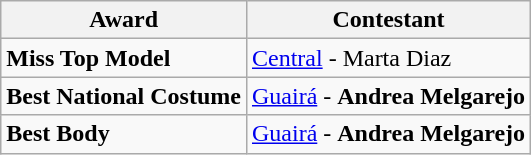<table class="wikitable" border="1">
<tr>
<th>Award</th>
<th>Contestant</th>
</tr>
<tr>
<td><strong>Miss Top Model</strong></td>
<td> <a href='#'>Central</a> - Marta Diaz</td>
</tr>
<tr>
<td><strong>Best National Costume</strong></td>
<td> <a href='#'>Guairá</a> - <strong>Andrea Melgarejo</strong></td>
</tr>
<tr>
<td><strong>Best Body</strong></td>
<td> <a href='#'>Guairá</a> - <strong>Andrea Melgarejo</strong></td>
</tr>
</table>
